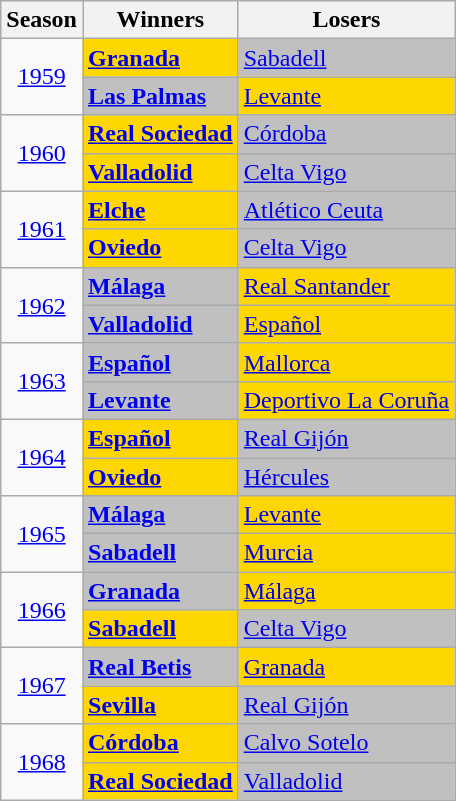<table class="wikitable">
<tr>
<th>Season</th>
<th>Winners</th>
<th>Losers</th>
</tr>
<tr>
<td rowspan=2 align=center><a href='#'>1959</a></td>
<td bgcolor=gold><strong><a href='#'>Granada</a></strong></td>
<td bgcolor=silver><a href='#'>Sabadell</a></td>
</tr>
<tr>
<td bgcolor=silver><strong><a href='#'>Las Palmas</a></strong></td>
<td bgcolor=gold><a href='#'>Levante</a></td>
</tr>
<tr>
<td rowspan=2 align=center><a href='#'>1960</a></td>
<td bgcolor=gold><strong><a href='#'>Real Sociedad</a></strong></td>
<td bgcolor=silver><a href='#'>Córdoba</a></td>
</tr>
<tr>
<td bgcolor=gold><strong><a href='#'>Valladolid</a></strong></td>
<td bgcolor=silver><a href='#'>Celta Vigo</a></td>
</tr>
<tr>
<td rowspan=2 align=center><a href='#'>1961</a></td>
<td bgcolor=gold><strong><a href='#'>Elche</a></strong></td>
<td bgcolor=silver><a href='#'>Atlético Ceuta</a></td>
</tr>
<tr>
<td bgcolor=gold><strong><a href='#'>Oviedo</a></strong></td>
<td bgcolor=silver><a href='#'>Celta Vigo</a></td>
</tr>
<tr>
<td rowspan=2 align=center><a href='#'>1962</a></td>
<td bgcolor=silver><strong><a href='#'>Málaga</a></strong></td>
<td bgcolor=gold><a href='#'>Real Santander</a></td>
</tr>
<tr>
<td bgcolor=silver><strong><a href='#'>Valladolid</a></strong></td>
<td bgcolor=gold><a href='#'>Español</a></td>
</tr>
<tr>
<td rowspan=2 align=center><a href='#'>1963</a></td>
<td bgcolor=silver><strong><a href='#'>Español</a></strong></td>
<td bgcolor=gold><a href='#'>Mallorca</a></td>
</tr>
<tr>
<td bgcolor=silver><strong><a href='#'>Levante</a></strong></td>
<td bgcolor=gold><a href='#'>Deportivo La Coruña</a></td>
</tr>
<tr>
<td rowspan=2 align=center><a href='#'>1964</a></td>
<td bgcolor=gold><strong><a href='#'>Español</a></strong></td>
<td bgcolor=silver><a href='#'>Real Gijón</a></td>
</tr>
<tr>
<td bgcolor=gold><strong><a href='#'>Oviedo</a></strong></td>
<td bgcolor=silver><a href='#'>Hércules</a></td>
</tr>
<tr>
<td rowspan=2 align=center><a href='#'>1965</a></td>
<td bgcolor=silver><strong><a href='#'>Málaga</a></strong></td>
<td bgcolor=gold><a href='#'>Levante</a></td>
</tr>
<tr>
<td bgcolor=silver><strong><a href='#'>Sabadell</a></strong></td>
<td bgcolor=gold><a href='#'>Murcia</a></td>
</tr>
<tr>
<td rowspan=2 align=center><a href='#'>1966</a></td>
<td bgcolor=silver><strong><a href='#'>Granada</a></strong></td>
<td bgcolor=gold><a href='#'>Málaga</a></td>
</tr>
<tr>
<td bgcolor=gold><strong><a href='#'>Sabadell</a></strong></td>
<td bgcolor=silver><a href='#'>Celta Vigo</a></td>
</tr>
<tr>
<td rowspan=2 align=center><a href='#'>1967</a></td>
<td bgcolor=silver><strong><a href='#'>Real Betis</a></strong></td>
<td bgcolor=gold><a href='#'>Granada</a></td>
</tr>
<tr>
<td bgcolor=gold><strong><a href='#'>Sevilla</a></strong></td>
<td bgcolor=silver><a href='#'>Real Gijón</a></td>
</tr>
<tr>
<td rowspan=2 align=center><a href='#'>1968</a></td>
<td bgcolor=gold><strong><a href='#'>Córdoba</a></strong></td>
<td bgcolor=silver><a href='#'>Calvo Sotelo</a></td>
</tr>
<tr>
<td bgcolor=gold><strong><a href='#'>Real Sociedad</a></strong></td>
<td bgcolor=silver><a href='#'>Valladolid</a></td>
</tr>
</table>
